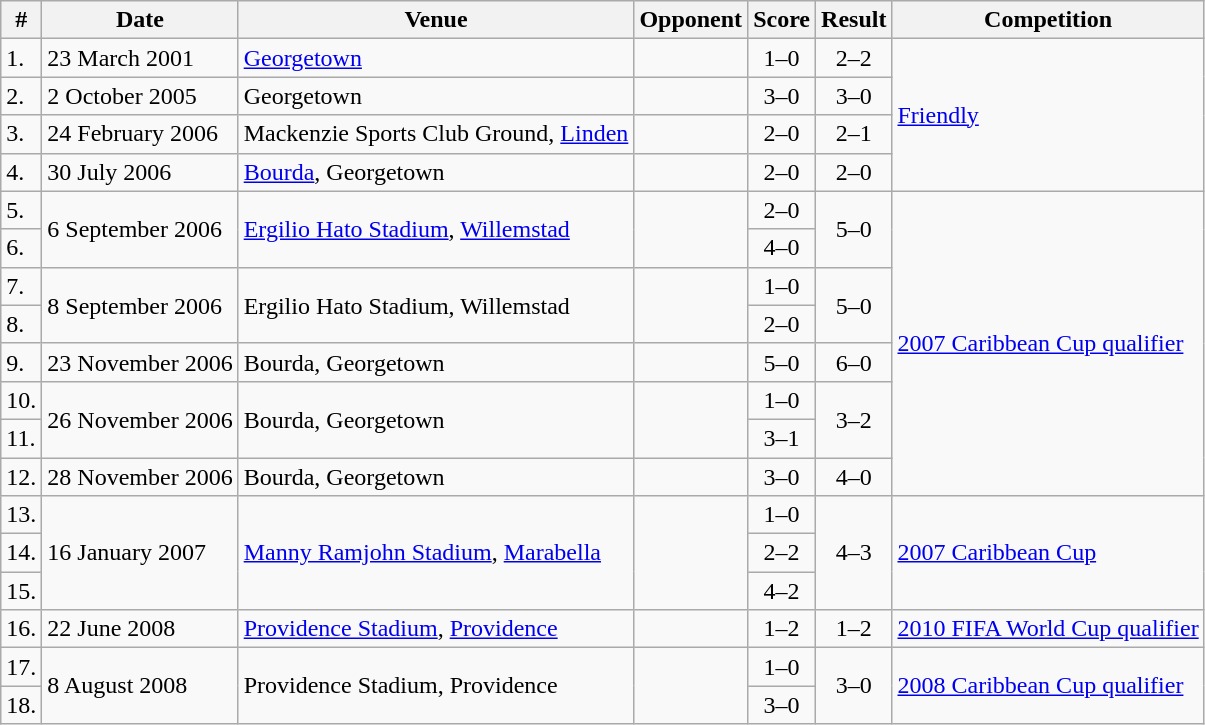<table class="wikitable sortable">
<tr>
<th>#</th>
<th>Date</th>
<th>Venue</th>
<th>Opponent</th>
<th>Score</th>
<th>Result</th>
<th>Competition</th>
</tr>
<tr>
<td>1.</td>
<td>23 March 2001</td>
<td><a href='#'>Georgetown</a></td>
<td></td>
<td style="text-align:center;">1–0</td>
<td style="text-align:center;">2–2</td>
<td rowspan=4><a href='#'>Friendly</a></td>
</tr>
<tr>
<td>2.</td>
<td>2 October 2005</td>
<td>Georgetown</td>
<td></td>
<td style="text-align:center;">3–0</td>
<td style="text-align:center;">3–0</td>
</tr>
<tr>
<td>3.</td>
<td>24 February 2006</td>
<td>Mackenzie Sports Club Ground, <a href='#'>Linden</a></td>
<td></td>
<td style="text-align:center;">2–0</td>
<td style="text-align:center;">2–1</td>
</tr>
<tr>
<td>4.</td>
<td>30 July 2006</td>
<td><a href='#'>Bourda</a>, Georgetown</td>
<td></td>
<td style="text-align:center;">2–0</td>
<td style="text-align:center;">2–0</td>
</tr>
<tr>
<td>5.</td>
<td rowspan=2>6 September 2006</td>
<td rowspan=2><a href='#'>Ergilio Hato Stadium</a>, <a href='#'>Willemstad</a></td>
<td rowspan=2></td>
<td style="text-align:center;">2–0</td>
<td rowspan=2 style="text-align:center;">5–0</td>
<td rowspan=8><a href='#'>2007 Caribbean Cup qualifier</a></td>
</tr>
<tr>
<td>6.</td>
<td style="text-align:center;">4–0</td>
</tr>
<tr>
<td>7.</td>
<td rowspan=2>8 September 2006</td>
<td rowspan=2>Ergilio Hato Stadium, Willemstad</td>
<td rowspan=2></td>
<td style="text-align:center;">1–0</td>
<td rowspan=2 style="text-align:center;">5–0</td>
</tr>
<tr>
<td>8.</td>
<td style="text-align:center;">2–0</td>
</tr>
<tr>
<td>9.</td>
<td>23 November 2006</td>
<td>Bourda, Georgetown</td>
<td></td>
<td style="text-align:center;">5–0</td>
<td style="text-align:center;">6–0</td>
</tr>
<tr>
<td>10.</td>
<td rowspan=2>26 November 2006</td>
<td rowspan=2>Bourda, Georgetown</td>
<td rowspan=2></td>
<td style="text-align:center;">1–0</td>
<td rowspan=2 style="text-align:center;">3–2</td>
</tr>
<tr>
<td>11.</td>
<td style="text-align:center;">3–1</td>
</tr>
<tr>
<td>12.</td>
<td>28 November 2006</td>
<td>Bourda, Georgetown</td>
<td></td>
<td style="text-align:center;">3–0</td>
<td style="text-align:center;">4–0</td>
</tr>
<tr>
<td>13.</td>
<td rowspan=3>16 January 2007</td>
<td rowspan=3><a href='#'>Manny Ramjohn Stadium</a>, <a href='#'>Marabella</a></td>
<td rowspan=3></td>
<td style="text-align:center;">1–0</td>
<td rowspan=3 style="text-align:center;">4–3</td>
<td rowspan=3><a href='#'>2007 Caribbean Cup</a></td>
</tr>
<tr>
<td>14.</td>
<td style="text-align:center;">2–2</td>
</tr>
<tr>
<td>15.</td>
<td style="text-align:center;">4–2</td>
</tr>
<tr>
<td>16.</td>
<td>22 June 2008</td>
<td><a href='#'>Providence Stadium</a>, <a href='#'>Providence</a></td>
<td></td>
<td style="text-align:center;">1–2</td>
<td style="text-align:center;">1–2</td>
<td><a href='#'>2010 FIFA World Cup qualifier</a></td>
</tr>
<tr>
<td>17.</td>
<td rowspan=2>8 August 2008</td>
<td rowspan=2>Providence Stadium, Providence</td>
<td rowspan=2></td>
<td style="text-align:center;">1–0</td>
<td rowspan=2 style="text-align:center;">3–0</td>
<td rowspan=2><a href='#'>2008 Caribbean Cup qualifier</a></td>
</tr>
<tr>
<td>18.</td>
<td style="text-align:center;">3–0</td>
</tr>
</table>
